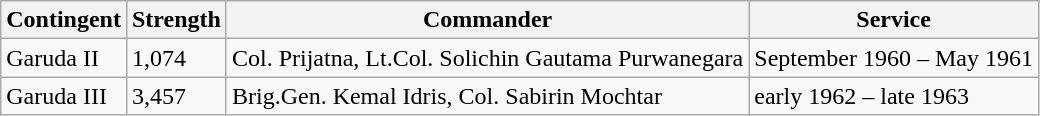<table class="wikitable" border=0">
<tr>
<th>Contingent</th>
<th>Strength</th>
<th>Commander</th>
<th>Service</th>
</tr>
<tr>
<td>Garuda II</td>
<td>1,074</td>
<td>Col. Prijatna, Lt.Col. Solichin Gautama Purwanegara</td>
<td>September 1960 – May 1961</td>
</tr>
<tr>
<td>Garuda III</td>
<td>3,457</td>
<td>Brig.Gen. Kemal Idris, Col. Sabirin Mochtar</td>
<td>early 1962 – late 1963</td>
</tr>
</table>
